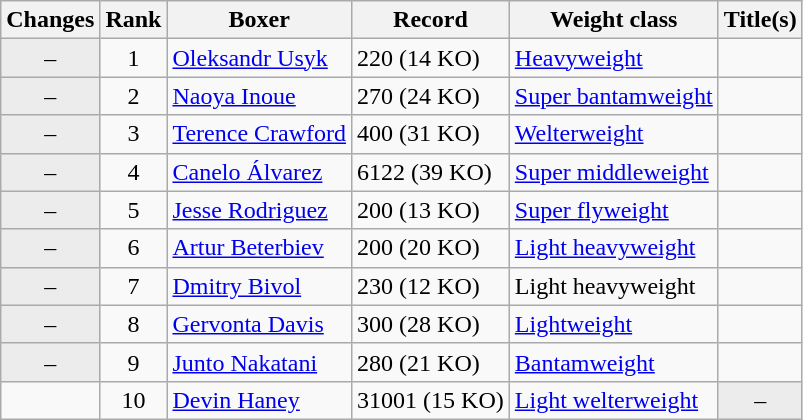<table class="wikitable ">
<tr>
<th>Changes</th>
<th>Rank</th>
<th>Boxer</th>
<th>Record</th>
<th>Weight class</th>
<th>Title(s)</th>
</tr>
<tr>
<td align=center bgcolor=#ECECEC>–</td>
<td align=center>1</td>
<td><a href='#'>Oleksandr Usyk</a></td>
<td>220 (14 KO)</td>
<td><a href='#'>Heavyweight</a></td>
<td></td>
</tr>
<tr>
<td align=center bgcolor=#ECECEC>–</td>
<td align=center>2</td>
<td><a href='#'>Naoya Inoue</a></td>
<td>270 (24 KO)</td>
<td><a href='#'>Super bantamweight</a></td>
<td></td>
</tr>
<tr>
<td align=center bgcolor=#ECECEC>–</td>
<td align=center>3</td>
<td><a href='#'>Terence Crawford</a></td>
<td>400 (31 KO)</td>
<td><a href='#'>Welterweight</a></td>
<td></td>
</tr>
<tr>
<td align=center bgcolor=#ECECEC>–</td>
<td align=center>4</td>
<td><a href='#'>Canelo Álvarez</a></td>
<td>6122 (39 KO)</td>
<td><a href='#'>Super middleweight</a></td>
<td></td>
</tr>
<tr>
<td align=center bgcolor=#ECECEC>–</td>
<td align=center>5</td>
<td><a href='#'>Jesse Rodriguez</a></td>
<td>200 (13 KO)</td>
<td><a href='#'>Super flyweight</a></td>
<td></td>
</tr>
<tr>
<td align=center bgcolor=#ECECEC>–</td>
<td align=center>6</td>
<td><a href='#'>Artur Beterbiev</a></td>
<td>200 (20 KO)</td>
<td><a href='#'>Light heavyweight</a></td>
<td></td>
</tr>
<tr>
<td align=center bgcolor=#ECECEC>–</td>
<td align=center>7</td>
<td><a href='#'>Dmitry Bivol</a></td>
<td>230 (12 KO)</td>
<td>Light heavyweight</td>
<td></td>
</tr>
<tr>
<td align=center bgcolor=#ECECEC>–</td>
<td align=center>8</td>
<td><a href='#'>Gervonta Davis</a></td>
<td>300 (28 KO)</td>
<td><a href='#'>Lightweight</a></td>
<td></td>
</tr>
<tr>
<td align=center bgcolor=#ECECEC>–</td>
<td align=center>9</td>
<td><a href='#'>Junto Nakatani</a></td>
<td>280 (21 KO)</td>
<td><a href='#'>Bantamweight</a></td>
<td></td>
</tr>
<tr>
<td align=center></td>
<td align=center>10</td>
<td><a href='#'>Devin Haney</a></td>
<td>31001 (15 KO)</td>
<td><a href='#'>Light welterweight</a></td>
<td align=center bgcolor=#ECECEC data-sort-value="Z">–</td>
</tr>
</table>
